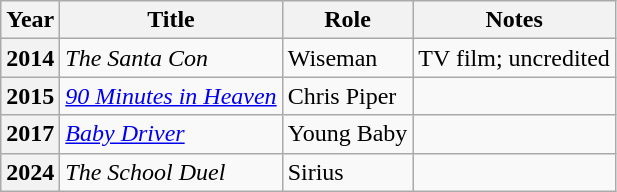<table class="wikitable sortable plainrowheaders">
<tr>
<th scope="col">Year</th>
<th scope="col">Title</th>
<th scope="col">Role</th>
<th scope="col">Notes</th>
</tr>
<tr>
<th scope="row">2014</th>
<td><em>The Santa Con</em></td>
<td>Wiseman</td>
<td>TV film; uncredited</td>
</tr>
<tr>
<th scope="row">2015</th>
<td><em><a href='#'>90 Minutes in Heaven</a></em></td>
<td>Chris Piper</td>
<td></td>
</tr>
<tr>
<th scope="row">2017</th>
<td><em><a href='#'>Baby Driver</a></em></td>
<td>Young Baby</td>
<td></td>
</tr>
<tr>
<th scope="row">2024</th>
<td><em>The School Duel</em></td>
<td>Sirius</td>
<td></td>
</tr>
</table>
